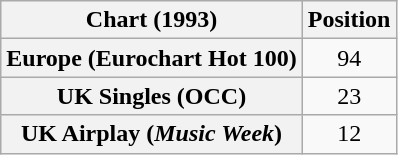<table class="wikitable sortable plainrowheaders" style="text-align:center">
<tr>
<th scope="col">Chart (1993)</th>
<th scope="col">Position</th>
</tr>
<tr>
<th scope="row">Europe (Eurochart Hot 100)</th>
<td>94</td>
</tr>
<tr>
<th scope="row">UK Singles (OCC)</th>
<td>23</td>
</tr>
<tr>
<th scope="row">UK Airplay (<em>Music Week</em>)</th>
<td>12</td>
</tr>
</table>
